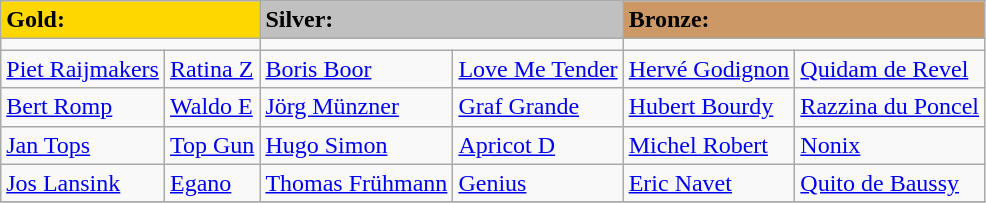<table class="wikitable">
<tr>
<td !align="center" bgcolor="gold" colspan=2><strong>Gold:</strong></td>
<td !align="center" bgcolor="silver" colspan=2><strong>Silver:</strong></td>
<td !align="center" bgcolor="CC9966" colspan=2><strong>Bronze:</strong></td>
</tr>
<tr>
<td colspan=2 align=center></td>
<td colspan=2 align=center></td>
<td colspan=2 align=center></td>
</tr>
<tr>
<td><a href='#'>Piet Raijmakers</a></td>
<td><a href='#'>Ratina Z</a></td>
<td><a href='#'>Boris Boor</a></td>
<td><a href='#'>Love Me Tender</a></td>
<td><a href='#'>Hervé Godignon</a></td>
<td><a href='#'>Quidam de Revel</a></td>
</tr>
<tr>
<td><a href='#'>Bert Romp</a></td>
<td><a href='#'>Waldo E</a></td>
<td><a href='#'>Jörg Münzner</a></td>
<td><a href='#'>Graf Grande</a></td>
<td><a href='#'>Hubert Bourdy</a></td>
<td><a href='#'>Razzina du Poncel</a></td>
</tr>
<tr>
<td><a href='#'>Jan Tops </a></td>
<td><a href='#'>Top Gun</a></td>
<td><a href='#'>Hugo Simon</a></td>
<td><a href='#'>Apricot D</a></td>
<td><a href='#'>Michel Robert</a></td>
<td><a href='#'>Nonix</a></td>
</tr>
<tr>
<td><a href='#'>Jos Lansink</a></td>
<td><a href='#'>Egano</a></td>
<td><a href='#'>Thomas Frühmann</a></td>
<td><a href='#'>Genius</a></td>
<td><a href='#'>Eric Navet</a></td>
<td><a href='#'>Quito de Baussy</a></td>
</tr>
<tr>
</tr>
</table>
